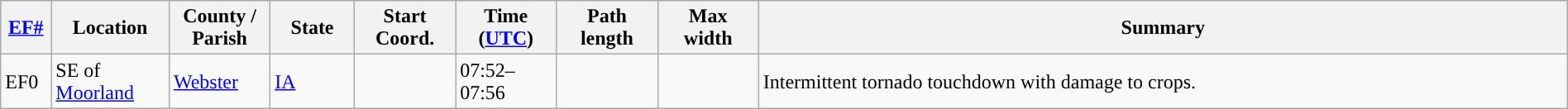<table class="wikitable sortable" style="width:100%;">
<tr>
<th scope="col"  style="width:3%; text-align:center;"><a href='#'>EF#</a></th>
<th scope="col"  style="width:7%; text-align:center;" class="unsortable">Location</th>
<th scope="col"  style="width:6%; text-align:center;" class="unsortable">County / Parish</th>
<th scope="col"  style="width:5%; text-align:center;">State</th>
<th scope="col"  style="width:6%; text-align:center;">Start Coord.</th>
<th scope="col"  style="width:6%; text-align:center;">Time (<a href='#'>UTC</a>)</th>
<th scope="col"  style="width:6%; text-align:center;">Path length</th>
<th scope="col"  style="width:6%; text-align:center;">Max width</th>
<th scope="col" class="unsortable" style="width:48%; text-align:center;">Summary</th>
</tr>
<tr>
<td>EF0</td>
<td>SE of <a href='#'>Moorland</a></td>
<td><a href='#'>Webster</a></td>
<td><a href='#'>IA</a></td>
<td></td>
<td>07:52–07:56</td>
<td></td>
<td></td>
<td>Intermittent tornado touchdown with damage to crops.</td>
</tr>
</table>
